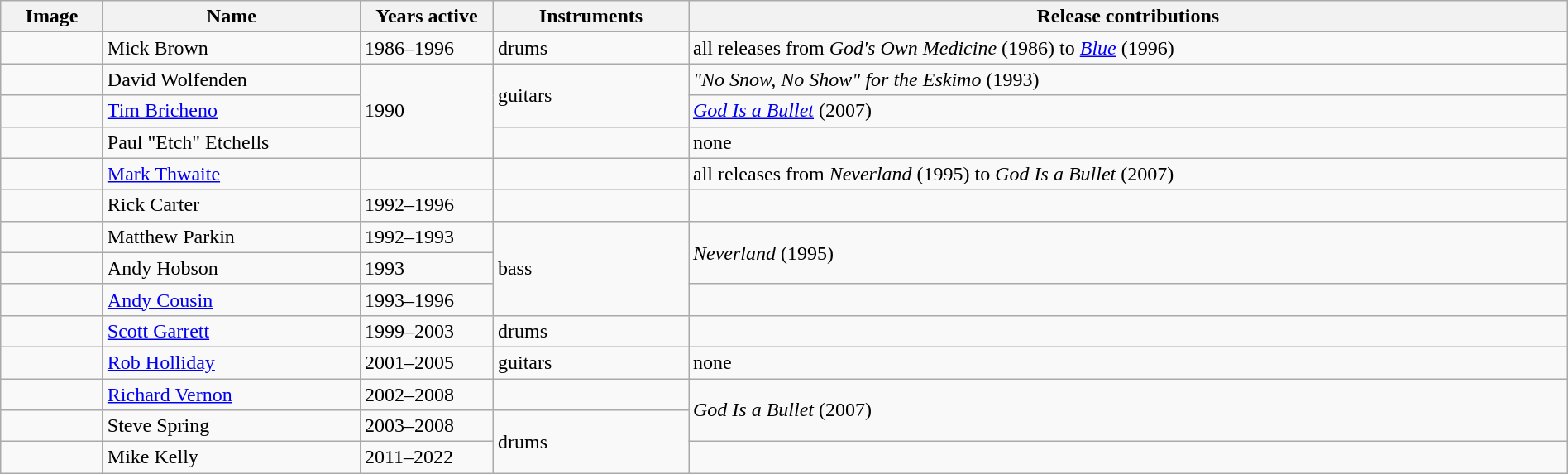<table class="wikitable" width="100%" border="1">
<tr>
<th width="75">Image</th>
<th width="200">Name</th>
<th width="100">Years active</th>
<th width="150">Instruments</th>
<th>Release contributions</th>
</tr>
<tr>
<td></td>
<td>Mick Brown</td>
<td>1986–1996</td>
<td>drums</td>
<td>all releases from <em>God's Own Medicine</em> (1986) to <em><a href='#'>Blue</a></em> (1996)</td>
</tr>
<tr>
<td></td>
<td>David Wolfenden</td>
<td rowspan="3">1990</td>
<td rowspan="2">guitars</td>
<td><em>"No Snow, No Show" for the Eskimo</em> (1993)</td>
</tr>
<tr>
<td></td>
<td><a href='#'>Tim Bricheno</a></td>
<td><em><a href='#'>God Is a Bullet</a></em> (2007)</td>
</tr>
<tr>
<td></td>
<td>Paul "Etch" Etchells</td>
<td></td>
<td>none</td>
</tr>
<tr>
<td></td>
<td><a href='#'>Mark Thwaite</a></td>
<td></td>
<td></td>
<td>all releases from <em>Neverland</em> (1995) to <em>God Is a Bullet</em> (2007)</td>
</tr>
<tr>
<td></td>
<td>Rick Carter</td>
<td>1992–1996</td>
<td></td>
<td></td>
</tr>
<tr>
<td></td>
<td>Matthew Parkin</td>
<td>1992–1993</td>
<td rowspan="3">bass</td>
<td rowspan="2"><em>Neverland</em> (1995) </td>
</tr>
<tr>
<td></td>
<td>Andy Hobson</td>
<td>1993</td>
</tr>
<tr>
<td></td>
<td><a href='#'>Andy Cousin</a></td>
<td>1993–1996</td>
<td></td>
</tr>
<tr>
<td></td>
<td><a href='#'>Scott Garrett</a></td>
<td>1999–2003</td>
<td>drums</td>
<td></td>
</tr>
<tr>
<td></td>
<td><a href='#'>Rob Holliday</a></td>
<td>2001–2005</td>
<td>guitars</td>
<td>none</td>
</tr>
<tr>
<td></td>
<td><a href='#'>Richard Vernon</a></td>
<td>2002–2008</td>
<td></td>
<td rowspan="2"><em>God Is a Bullet</em> (2007)</td>
</tr>
<tr>
<td></td>
<td>Steve Spring</td>
<td>2003–2008 </td>
<td rowspan="2">drums</td>
</tr>
<tr>
<td></td>
<td>Mike Kelly</td>
<td>2011–2022</td>
<td></td>
</tr>
</table>
